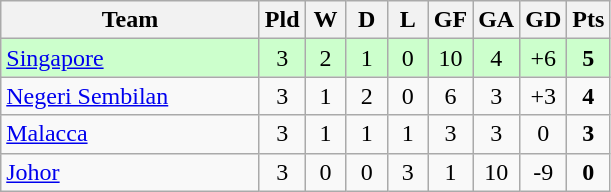<table class="wikitable" style="text-align: center;">
<tr>
<th width=165>Team</th>
<th width=20>Pld</th>
<th width=20>W</th>
<th width=20>D</th>
<th width=20>L</th>
<th width=20>GF</th>
<th width=20>GA</th>
<th width=20>GD</th>
<th width=20>Pts</th>
</tr>
<tr style="background: #ccffcc;">
<td align=left><a href='#'>Singapore</a></td>
<td>3</td>
<td>2</td>
<td>1</td>
<td>0</td>
<td>10</td>
<td>4</td>
<td>+6</td>
<td><strong>5</strong></td>
</tr>
<tr>
<td align=left><a href='#'>Negeri Sembilan</a></td>
<td>3</td>
<td>1</td>
<td>2</td>
<td>0</td>
<td>6</td>
<td>3</td>
<td>+3</td>
<td><strong>4</strong></td>
</tr>
<tr>
<td align=left><a href='#'>Malacca</a></td>
<td>3</td>
<td>1</td>
<td>1</td>
<td>1</td>
<td>3</td>
<td>3</td>
<td>0</td>
<td><strong>3</strong></td>
</tr>
<tr>
<td align=left><a href='#'>Johor</a></td>
<td>3</td>
<td>0</td>
<td>0</td>
<td>3</td>
<td>1</td>
<td>10</td>
<td>-9</td>
<td><strong>0</strong></td>
</tr>
</table>
